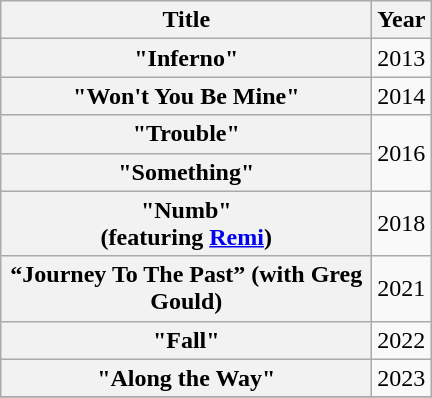<table class="wikitable plainrowheaders" style="text-align:center;">
<tr>
<th scope="col" style="width:15em;">Title</th>
<th scope="col" style="width:1em;">Year</th>
</tr>
<tr>
<th scope="row">"Inferno"</th>
<td>2013</td>
</tr>
<tr>
<th scope="row">"Won't You Be Mine"</th>
<td>2014</td>
</tr>
<tr>
<th scope="row">"Trouble"</th>
<td rowspan="2">2016</td>
</tr>
<tr>
<th scope="row">"Something"</th>
</tr>
<tr>
<th scope="row">"Numb" <br> (featuring <a href='#'>Remi</a>)</th>
<td>2018</td>
</tr>
<tr>
<th scope="row">“Journey To The Past” (with Greg Gould)</th>
<td>2021</td>
</tr>
<tr>
<th scope="row">"Fall"</th>
<td>2022</td>
</tr>
<tr>
<th scope="row">"Along the Way"</th>
<td>2023</td>
</tr>
<tr>
</tr>
</table>
